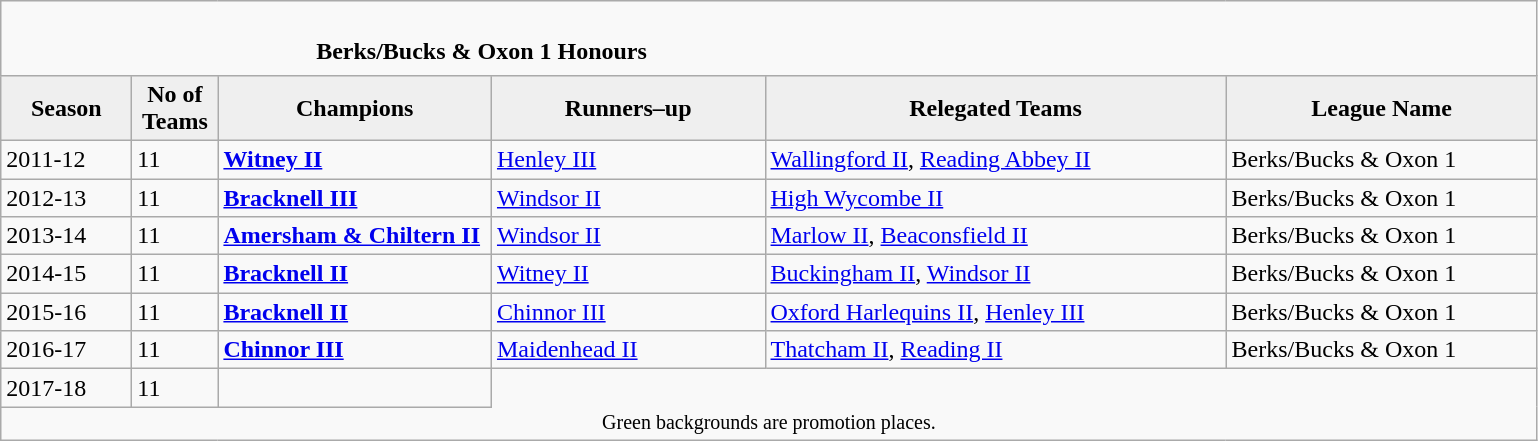<table class="wikitable" style="text-align: left;">
<tr>
<td colspan="11" cellpadding="0" cellspacing="0"><br><table border="0" style="width:100%;" cellpadding="0" cellspacing="0">
<tr>
<td style="width:20%; border:0;"></td>
<td style="border:0;"><strong>Berks/Bucks & Oxon 1 Honours</strong></td>
<td style="width:20%; border:0;"></td>
</tr>
</table>
</td>
</tr>
<tr>
<th style="background:#efefef; width:80px;">Season</th>
<th style="background:#efefef; width:50px;">No of Teams</th>
<th style="background:#efefef; width:175px;">Champions</th>
<th style="background:#efefef; width:175px;">Runners–up</th>
<th style="background:#efefef; width:300px;">Relegated Teams</th>
<th style="background:#efefef; width:200px;">League Name</th>
</tr>
<tr align=left>
<td>2011-12</td>
<td>11</td>
<td><strong><a href='#'>Witney II</a></strong></td>
<td><a href='#'>Henley III</a></td>
<td><a href='#'>Wallingford II</a>, <a href='#'>Reading Abbey II</a></td>
<td>Berks/Bucks & Oxon 1</td>
</tr>
<tr>
<td>2012-13</td>
<td>11</td>
<td><strong><a href='#'>Bracknell III</a></strong></td>
<td><a href='#'>Windsor II</a></td>
<td><a href='#'>High Wycombe II</a></td>
<td>Berks/Bucks & Oxon 1</td>
</tr>
<tr>
<td>2013-14</td>
<td>11</td>
<td><strong><a href='#'>Amersham & Chiltern II</a></strong></td>
<td><a href='#'>Windsor II</a></td>
<td><a href='#'>Marlow II</a>, <a href='#'>Beaconsfield II</a></td>
<td>Berks/Bucks & Oxon 1</td>
</tr>
<tr>
<td>2014-15</td>
<td>11</td>
<td><strong><a href='#'>Bracknell II</a></strong></td>
<td><a href='#'>Witney II</a></td>
<td><a href='#'>Buckingham II</a>, <a href='#'>Windsor II</a></td>
<td>Berks/Bucks & Oxon 1</td>
</tr>
<tr>
<td>2015-16</td>
<td>11</td>
<td><strong><a href='#'>Bracknell II</a></strong></td>
<td><a href='#'>Chinnor III</a></td>
<td><a href='#'>Oxford Harlequins II</a>, <a href='#'>Henley III</a></td>
<td>Berks/Bucks & Oxon 1</td>
</tr>
<tr>
<td>2016-17</td>
<td>11</td>
<td><strong><a href='#'>Chinnor III</a></strong></td>
<td><a href='#'>Maidenhead II</a></td>
<td><a href='#'>Thatcham II</a>, <a href='#'>Reading II</a></td>
<td>Berks/Bucks & Oxon 1</td>
</tr>
<tr>
<td>2017-18</td>
<td>11</td>
<td></td>
</tr>
<tr>
<td colspan="15"  style="border:0; font-size:smaller; text-align:center;">Green backgrounds are promotion places.</td>
</tr>
</table>
